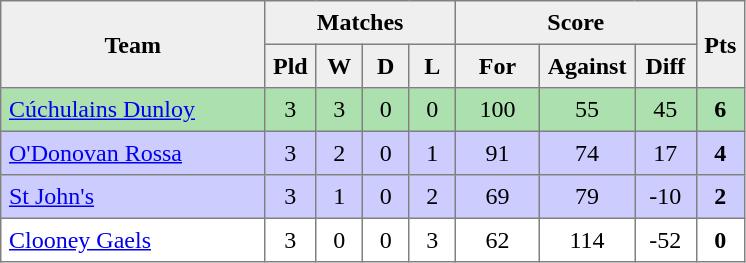<table style=border-collapse:collapse border=1 cellspacing=0 cellpadding=5>
<tr align=center bgcolor=#efefef>
<th rowspan=2 width=165>Team</th>
<th colspan=4>Matches</th>
<th colspan=3>Score</th>
<th rowspan=2width=20>Pts</th>
</tr>
<tr align=center bgcolor=#efefef>
<th width=20>Pld</th>
<th width=20>W</th>
<th width=20>D</th>
<th width=20>L</th>
<th width=45>For</th>
<th width=45>Against</th>
<th width=30>Diff</th>
</tr>
<tr align=center style="background:#ACE1AF;">
<td style="text-align:left;"><a href='#'>Cúchulains Dunloy</a></td>
<td>3</td>
<td>3</td>
<td>0</td>
<td>0</td>
<td>100</td>
<td>55</td>
<td>45</td>
<td><strong>6</strong></td>
</tr>
<tr align=center style="background:#ccccff;">
<td style="text-align:left;"><a href='#'>O'Donovan Rossa</a></td>
<td>3</td>
<td>2</td>
<td>0</td>
<td>1</td>
<td>91</td>
<td>74</td>
<td>17</td>
<td><strong>4</strong></td>
</tr>
<tr align=center  style="background:#ccccff;">
<td style="text-align:left;"><a href='#'>St John's</a></td>
<td>3</td>
<td>1</td>
<td>0</td>
<td>2</td>
<td>69</td>
<td>79</td>
<td>-10</td>
<td><strong>2</strong></td>
</tr>
<tr align=center>
<td style="text-align:left;"><a href='#'>Clooney Gaels</a></td>
<td>3</td>
<td>0</td>
<td>0</td>
<td>3</td>
<td>62</td>
<td>114</td>
<td>-52</td>
<td><strong>0</strong></td>
</tr>
</table>
